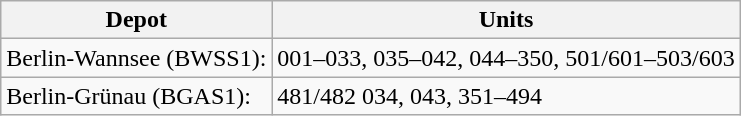<table class="wikitable">
<tr>
<th>Depot</th>
<th>Units</th>
</tr>
<tr>
<td>Berlin-Wannsee (BWSS1):</td>
<td>001–033, 035–042, 044–350, 501/601–503/603</td>
</tr>
<tr>
<td>Berlin-Grünau (BGAS1):</td>
<td>481/482 034, 043, 351–494</td>
</tr>
</table>
